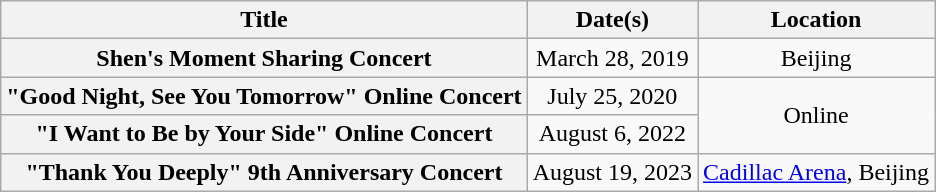<table class="wikitable plainrowheaders" style="text-align:center">
<tr>
<th>Title</th>
<th>Date(s)</th>
<th>Location</th>
</tr>
<tr>
<th scope="row">Shen's Moment Sharing Concert</th>
<td>March 28, 2019</td>
<td>Beijing</td>
</tr>
<tr>
<th scope="row">"Good Night, See You Tomorrow" Online Concert</th>
<td>July 25, 2020</td>
<td rowspan="2">Online</td>
</tr>
<tr>
<th scope="row">"I Want to Be by Your Side" Online Concert</th>
<td>August 6, 2022</td>
</tr>
<tr>
<th scope="row">"Thank You Deeply" 9th Anniversary Concert</th>
<td>August 19, 2023</td>
<td><a href='#'>Cadillac Arena</a>, Beijing</td>
</tr>
</table>
